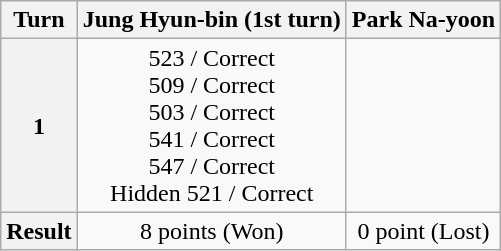<table class="wikitable" style="text-align:center">
<tr>
<th scope="col">Turn</th>
<th scope="col">Jung Hyun-bin (1st turn)</th>
<th scope="col">Park Na-yoon</th>
</tr>
<tr>
<th scope="row">1</th>
<td>523 / Correct <br> 509 / Correct <br> 503 / Correct <br> 541 / Correct <br> 547 / Correct <br> Hidden 521 / Correct</td>
<td></td>
</tr>
<tr>
<th scope="row">Result</th>
<td>8 points (Won)</td>
<td>0 point (Lost)</td>
</tr>
</table>
